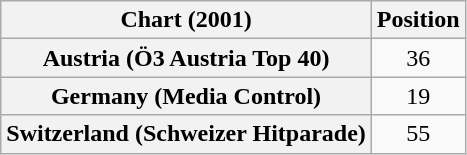<table class="wikitable sortable plainrowheaders" style="text-align:center">
<tr>
<th>Chart (2001)</th>
<th>Position</th>
</tr>
<tr>
<th scope="row">Austria (Ö3 Austria Top 40)</th>
<td>36</td>
</tr>
<tr>
<th scope="row">Germany (Media Control)</th>
<td>19</td>
</tr>
<tr>
<th scope="row">Switzerland (Schweizer Hitparade)</th>
<td>55</td>
</tr>
</table>
